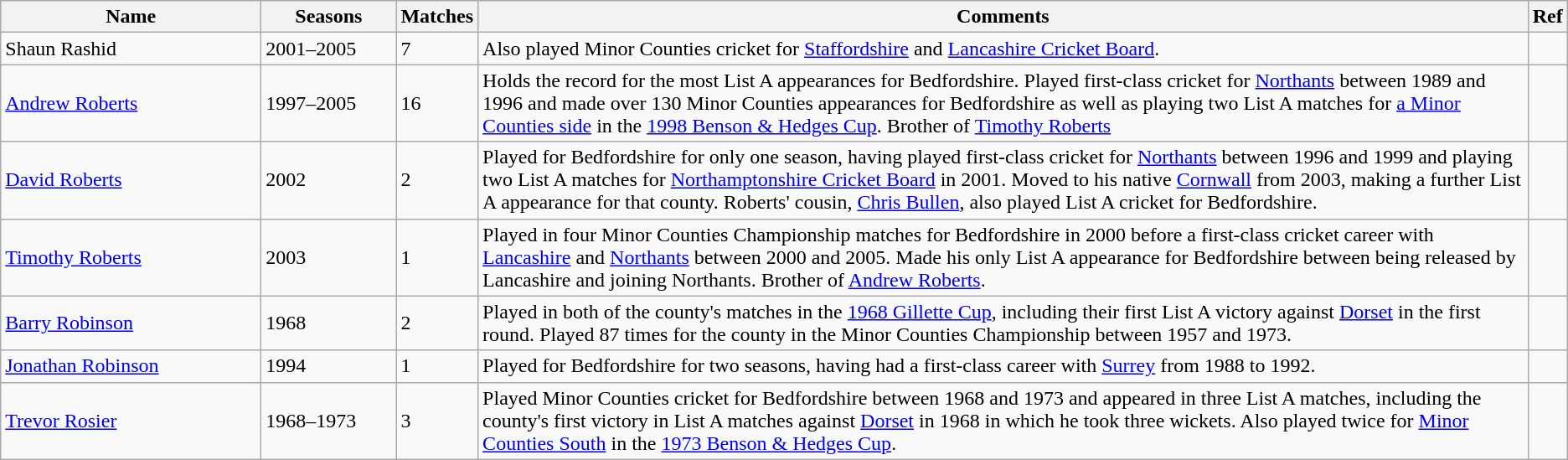<table class="wikitable">
<tr>
<th style="width:200px">Name</th>
<th style="width:100px">Seasons</th>
<th>Matches</th>
<th>Comments</th>
<th>Ref</th>
</tr>
<tr>
<td>Shaun Rashid</td>
<td>2001–2005</td>
<td>7</td>
<td>Also played Minor Counties cricket for <a href='#'>Staffordshire</a> and <a href='#'>Lancashire Cricket Board</a>.</td>
<td></td>
</tr>
<tr>
<td><a href='#'>Andrew Roberts</a></td>
<td>1997–2005</td>
<td>16</td>
<td>Holds the record for the most List A appearances for Bedfordshire. Played first-class cricket for <a href='#'>Northants</a> between 1989 and 1996 and made over 130 Minor Counties appearances for Bedfordshire as well as playing two List A matches for <a href='#'>a Minor Counties side</a> in the <a href='#'>1998 Benson & Hedges Cup</a>. Brother of <a href='#'>Timothy Roberts</a></td>
<td></td>
</tr>
<tr>
<td><a href='#'>David Roberts</a></td>
<td>2002</td>
<td>2</td>
<td>Played for Bedfordshire for only one season, having played first-class cricket for <a href='#'>Northants</a> between 1996 and 1999 and playing two List A matches for <a href='#'>Northamptonshire Cricket Board</a> in 2001. Moved to his native <a href='#'>Cornwall</a> from 2003, making a further List A appearance for that county. Roberts' cousin, <a href='#'>Chris Bullen</a>, also played List A cricket for Bedfordshire.</td>
<td></td>
</tr>
<tr>
<td><a href='#'>Timothy Roberts</a></td>
<td>2003</td>
<td>1</td>
<td>Played in four Minor Counties Championship matches for Bedfordshire in 2000 before a first-class cricket career with <a href='#'>Lancashire</a> and <a href='#'>Northants</a> between 2000 and 2005. Made his only List A appearance for Bedfordshire between being released by Lancashire and joining Northants. Brother of <a href='#'>Andrew Roberts</a>.</td>
<td></td>
</tr>
<tr>
<td><a href='#'>Barry Robinson</a></td>
<td>1968</td>
<td>2</td>
<td>Played in both of the county's matches in the <a href='#'>1968 Gillette Cup</a>, including their first List A victory against <a href='#'>Dorset</a> in the first round. Played 87 times for the county in the Minor Counties Championship between 1957 and 1973.</td>
<td></td>
</tr>
<tr>
<td><a href='#'>Jonathan Robinson</a></td>
<td>1994</td>
<td>1</td>
<td>Played for Bedfordshire for two seasons, having had a first-class career with <a href='#'>Surrey</a> from 1988 to 1992.</td>
<td></td>
</tr>
<tr>
<td><a href='#'>Trevor Rosier</a></td>
<td>1968–1973</td>
<td>3</td>
<td>Played Minor Counties cricket for Bedfordshire between 1968 and 1973 and appeared in three List A matches, including the county's first victory in List A matches against <a href='#'>Dorset</a> in 1968 in which he took three wickets. Also played twice for <a href='#'>Minor Counties South</a> in the <a href='#'>1973 Benson & Hedges Cup</a>.</td>
<td></td>
</tr>
</table>
